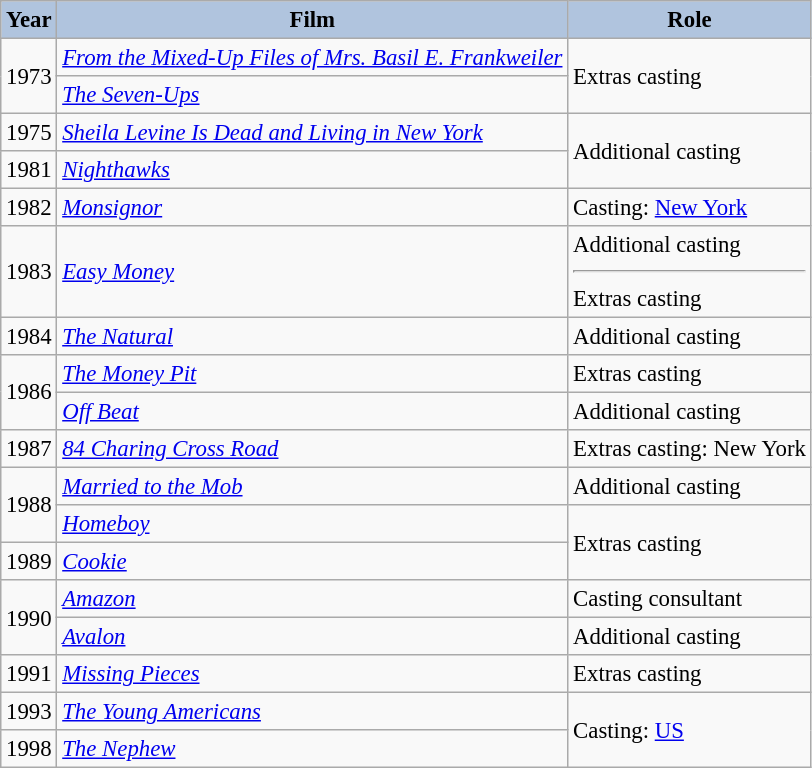<table class="wikitable" style="font-size:95%;">
<tr>
<th style="background:#B0C4DE;">Year</th>
<th style="background:#B0C4DE;">Film</th>
<th style="background:#B0C4DE;">Role</th>
</tr>
<tr>
<td rowspan=2>1973</td>
<td><em><a href='#'>From the Mixed-Up Files of Mrs. Basil E. Frankweiler</a></em></td>
<td rowspan=2>Extras casting</td>
</tr>
<tr>
<td><em><a href='#'>The Seven-Ups</a></em></td>
</tr>
<tr>
<td>1975</td>
<td><em><a href='#'>Sheila Levine Is Dead and Living in New York</a></em></td>
<td rowspan=2>Additional casting</td>
</tr>
<tr>
<td>1981</td>
<td><em><a href='#'>Nighthawks</a></em></td>
</tr>
<tr>
<td>1982</td>
<td><em><a href='#'>Monsignor</a></em></td>
<td>Casting: <a href='#'>New York</a></td>
</tr>
<tr>
<td>1983</td>
<td><em><a href='#'>Easy Money</a></em></td>
<td>Additional casting<hr>Extras casting</td>
</tr>
<tr>
<td>1984</td>
<td><em><a href='#'>The Natural</a></em></td>
<td>Additional casting</td>
</tr>
<tr>
<td rowspan=2>1986</td>
<td><em><a href='#'>The Money Pit</a></em></td>
<td>Extras casting</td>
</tr>
<tr>
<td><em><a href='#'>Off Beat</a></em></td>
<td>Additional casting</td>
</tr>
<tr>
<td>1987</td>
<td><em><a href='#'>84 Charing Cross Road</a></em></td>
<td>Extras casting: New York</td>
</tr>
<tr>
<td rowspan=2>1988</td>
<td><em><a href='#'>Married to the Mob</a></em></td>
<td>Additional casting</td>
</tr>
<tr>
<td><em><a href='#'>Homeboy</a></em></td>
<td rowspan=2>Extras casting</td>
</tr>
<tr>
<td>1989</td>
<td><em><a href='#'>Cookie</a></em></td>
</tr>
<tr>
<td rowspan=2>1990</td>
<td><em><a href='#'>Amazon</a></em></td>
<td>Casting consultant</td>
</tr>
<tr>
<td><em><a href='#'>Avalon</a></em></td>
<td>Additional casting</td>
</tr>
<tr>
<td>1991</td>
<td><em><a href='#'>Missing Pieces</a></em></td>
<td>Extras casting</td>
</tr>
<tr>
<td>1993</td>
<td><em><a href='#'>The Young Americans</a></em></td>
<td rowspan=2>Casting: <a href='#'>US</a></td>
</tr>
<tr>
<td>1998</td>
<td><em><a href='#'>The Nephew</a></em></td>
</tr>
</table>
